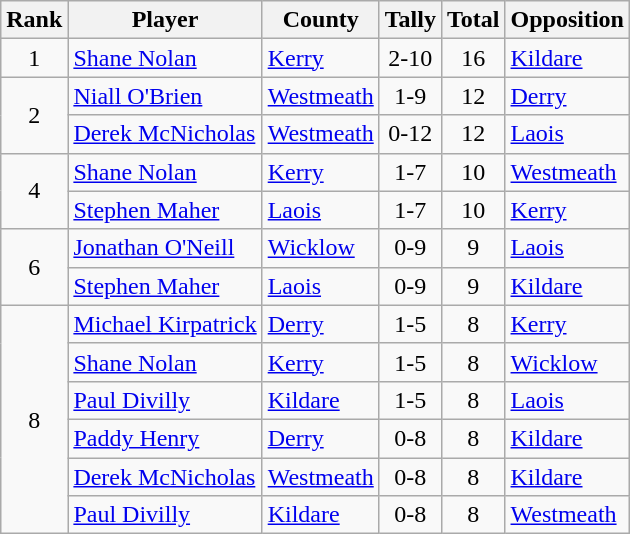<table class="wikitable">
<tr>
<th>Rank</th>
<th>Player</th>
<th>County</th>
<th>Tally</th>
<th>Total</th>
<th>Opposition</th>
</tr>
<tr>
<td style="text-align:center;">1</td>
<td><a href='#'>Shane Nolan</a></td>
<td><a href='#'>Kerry</a></td>
<td align=center>2-10</td>
<td align=center>16</td>
<td><a href='#'>Kildare</a></td>
</tr>
<tr>
<td rowspan="2" style="text-align:center;">2</td>
<td><a href='#'>Niall O'Brien</a></td>
<td><a href='#'>Westmeath</a></td>
<td align=center>1-9</td>
<td align=center>12</td>
<td><a href='#'>Derry</a></td>
</tr>
<tr>
<td><a href='#'>Derek McNicholas</a></td>
<td><a href='#'>Westmeath</a></td>
<td align=center>0-12</td>
<td align=center>12</td>
<td><a href='#'>Laois</a></td>
</tr>
<tr>
<td rowspan="2" style="text-align:center;">4</td>
<td><a href='#'>Shane Nolan</a></td>
<td><a href='#'>Kerry</a></td>
<td align=center>1-7</td>
<td align=center>10</td>
<td><a href='#'>Westmeath</a></td>
</tr>
<tr>
<td><a href='#'>Stephen Maher</a></td>
<td><a href='#'>Laois</a></td>
<td align=center>1-7</td>
<td align=center>10</td>
<td><a href='#'>Kerry</a></td>
</tr>
<tr>
<td rowspan="2" style="text-align:center;">6</td>
<td><a href='#'>Jonathan O'Neill</a></td>
<td><a href='#'>Wicklow</a></td>
<td align=center>0-9</td>
<td align=center>9</td>
<td><a href='#'>Laois</a></td>
</tr>
<tr>
<td><a href='#'>Stephen Maher</a></td>
<td><a href='#'>Laois</a></td>
<td align=center>0-9</td>
<td align=center>9</td>
<td><a href='#'>Kildare</a></td>
</tr>
<tr>
<td rowspan="6" style="text-align:center;">8</td>
<td><a href='#'>Michael Kirpatrick</a></td>
<td><a href='#'>Derry</a></td>
<td align=center>1-5</td>
<td align=center>8</td>
<td><a href='#'>Kerry</a></td>
</tr>
<tr>
<td><a href='#'>Shane Nolan</a></td>
<td><a href='#'>Kerry</a></td>
<td align=center>1-5</td>
<td align=center>8</td>
<td><a href='#'>Wicklow</a></td>
</tr>
<tr>
<td><a href='#'>Paul Divilly</a></td>
<td><a href='#'>Kildare</a></td>
<td align=center>1-5</td>
<td align=center>8</td>
<td><a href='#'>Laois</a></td>
</tr>
<tr>
<td><a href='#'>Paddy Henry</a></td>
<td><a href='#'>Derry</a></td>
<td align=center>0-8</td>
<td align=center>8</td>
<td><a href='#'>Kildare</a></td>
</tr>
<tr>
<td><a href='#'>Derek McNicholas</a></td>
<td><a href='#'>Westmeath</a></td>
<td align=center>0-8</td>
<td align=center>8</td>
<td><a href='#'>Kildare</a></td>
</tr>
<tr>
<td><a href='#'>Paul Divilly</a></td>
<td><a href='#'>Kildare</a></td>
<td align=center>0-8</td>
<td align=center>8</td>
<td><a href='#'>Westmeath</a></td>
</tr>
</table>
